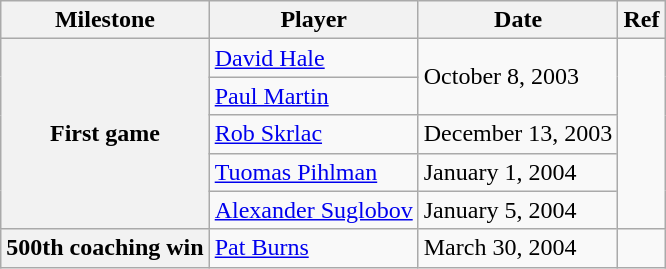<table class="wikitable">
<tr>
<th scope="col">Milestone</th>
<th scope="col">Player</th>
<th scope="col">Date</th>
<th scope="col">Ref</th>
</tr>
<tr>
<th rowspan=5>First game</th>
<td><a href='#'>David Hale</a></td>
<td rowspan=2>October 8, 2003</td>
<td rowspan=5></td>
</tr>
<tr>
<td><a href='#'>Paul Martin</a></td>
</tr>
<tr>
<td><a href='#'>Rob Skrlac</a></td>
<td>December 13, 2003</td>
</tr>
<tr>
<td><a href='#'>Tuomas Pihlman</a></td>
<td>January 1, 2004</td>
</tr>
<tr>
<td><a href='#'>Alexander Suglobov</a></td>
<td>January 5, 2004</td>
</tr>
<tr>
<th>500th coaching win</th>
<td><a href='#'>Pat Burns</a></td>
<td>March 30, 2004</td>
<td></td>
</tr>
</table>
